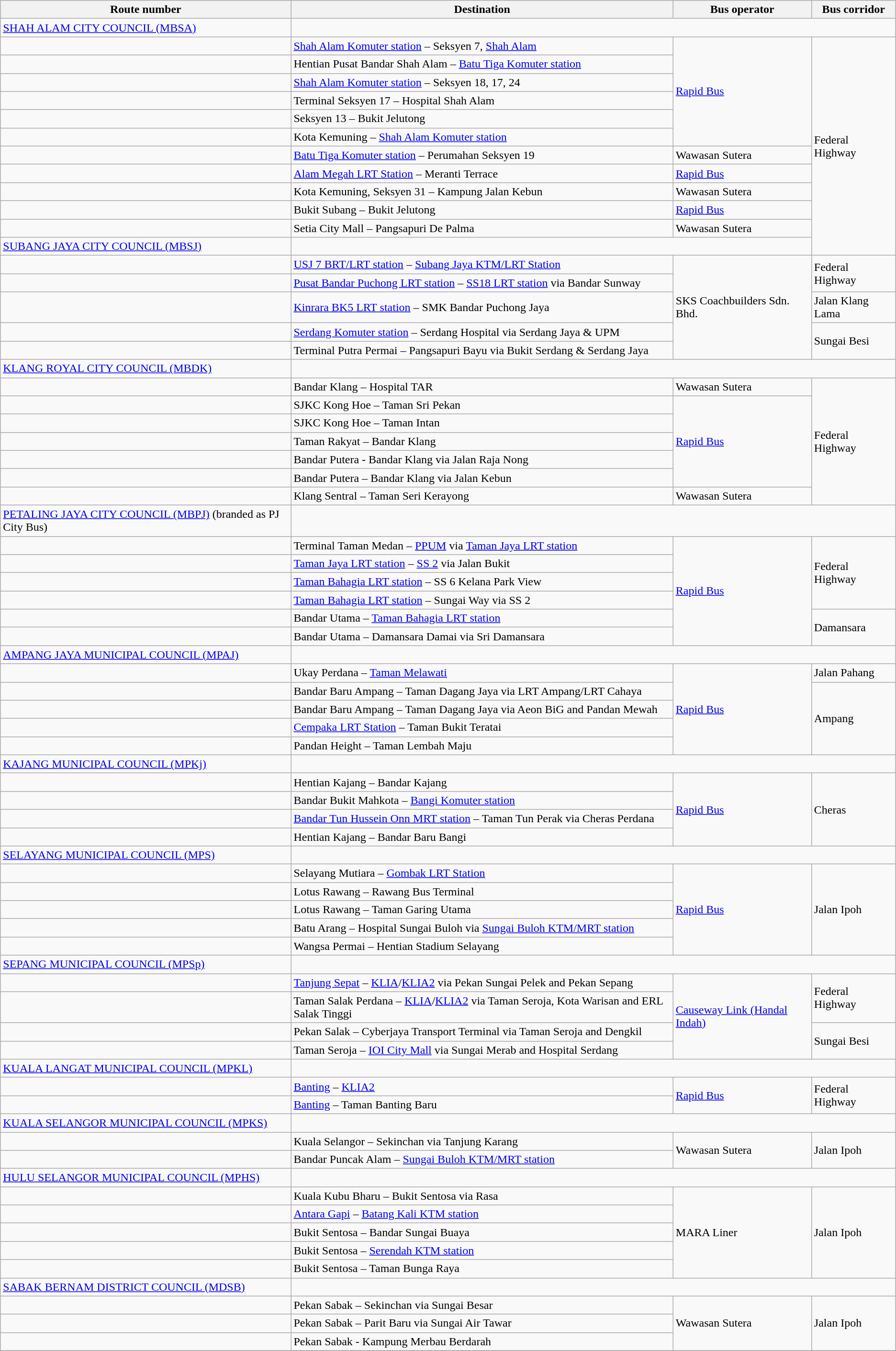<table class="wikitable">
<tr>
<th>Route number</th>
<th>Destination</th>
<th>Bus operator</th>
<th>Bus corridor</th>
</tr>
<tr>
<td><a href='#'>SHAH ALAM CITY COUNCIL (MBSA)</a></td>
</tr>
<tr>
<td></td>
<td><a href='#'>Shah Alam Komuter station</a> – Seksyen 7, <a href='#'>Shah Alam</a></td>
<td rowspan="6"><a href='#'>Rapid Bus</a></td>
<td rowspan="12">Federal Highway</td>
</tr>
<tr>
<td></td>
<td>Hentian Pusat Bandar Shah Alam – <a href='#'>Batu Tiga Komuter station</a></td>
</tr>
<tr>
<td></td>
<td><a href='#'>Shah Alam Komuter station</a> – Seksyen 18, 17, 24</td>
</tr>
<tr>
<td></td>
<td>Terminal Seksyen 17 – Hospital Shah Alam</td>
</tr>
<tr>
<td></td>
<td>Seksyen 13 – Bukit Jelutong</td>
</tr>
<tr>
<td></td>
<td>Kota Kemuning – <a href='#'>Shah Alam Komuter station</a></td>
</tr>
<tr>
<td></td>
<td><a href='#'>Batu Tiga Komuter station</a> – Perumahan Seksyen 19</td>
<td>Wawasan Sutera</td>
</tr>
<tr>
<td></td>
<td><a href='#'>Alam Megah LRT Station</a> – Meranti Terrace</td>
<td><a href='#'>Rapid Bus</a></td>
</tr>
<tr>
<td></td>
<td>Kota Kemuning, Seksyen 31 – Kampung Jalan Kebun</td>
<td>Wawasan Sutera</td>
</tr>
<tr>
<td></td>
<td>Bukit Subang – Bukit Jelutong</td>
<td><a href='#'>Rapid Bus</a></td>
</tr>
<tr>
<td></td>
<td>Setia City Mall – Pangsapuri De Palma</td>
<td>Wawasan Sutera</td>
</tr>
<tr>
<td><a href='#'>SUBANG JAYA CITY COUNCIL (MBSJ)</a></td>
</tr>
<tr>
<td></td>
<td><a href='#'>USJ 7 BRT/LRT station</a> – <a href='#'>Subang Jaya KTM/LRT Station</a></td>
<td rowspan="5">SKS Coachbuilders Sdn. Bhd.</td>
<td rowspan="2">Federal Highway</td>
</tr>
<tr>
<td></td>
<td><a href='#'>Pusat Bandar Puchong LRT station</a> – <a href='#'>SS18 LRT station</a> via Bandar Sunway</td>
</tr>
<tr>
<td></td>
<td><a href='#'>Kinrara BK5 LRT station</a> – SMK Bandar Puchong Jaya</td>
<td>Jalan Klang Lama</td>
</tr>
<tr>
<td></td>
<td><a href='#'>Serdang Komuter station</a> – Serdang Hospital via Serdang Jaya & UPM</td>
<td rowspan="2">Sungai Besi</td>
</tr>
<tr>
<td></td>
<td>Terminal Putra Permai – Pangsapuri Bayu via Bukit Serdang & Serdang Jaya</td>
</tr>
<tr>
<td><a href='#'>KLANG ROYAL CITY COUNCIL (MBDK)</a></td>
</tr>
<tr>
<td></td>
<td>Bandar Klang – Hospital TAR</td>
<td>Wawasan Sutera</td>
<td rowspan="7">Federal Highway</td>
</tr>
<tr>
<td></td>
<td>SJKC Kong Hoe – Taman Sri Pekan</td>
<td rowspan="5"><a href='#'>Rapid Bus</a></td>
</tr>
<tr>
<td></td>
<td>SJKC Kong Hoe – Taman Intan</td>
</tr>
<tr>
<td></td>
<td>Taman Rakyat – Bandar Klang</td>
</tr>
<tr>
<td></td>
<td>Bandar Putera - Bandar Klang via Jalan Raja Nong</td>
</tr>
<tr>
<td></td>
<td>Bandar Putera – Bandar Klang via Jalan Kebun</td>
</tr>
<tr>
<td></td>
<td>Klang Sentral – Taman Seri Kerayong</td>
<td>Wawasan Sutera</td>
</tr>
<tr>
<td><a href='#'>PETALING JAYA CITY COUNCIL (MBPJ)</a> (branded as PJ City Bus)</td>
</tr>
<tr>
<td></td>
<td>Terminal Taman Medan – <a href='#'>PPUM</a> via <a href='#'>Taman Jaya LRT station</a></td>
<td rowspan="6"><a href='#'>Rapid Bus</a></td>
<td rowspan="4">Federal Highway</td>
</tr>
<tr>
<td></td>
<td><a href='#'>Taman Jaya LRT station</a> – <a href='#'>SS 2</a> via Jalan Bukit</td>
</tr>
<tr>
<td></td>
<td><a href='#'>Taman Bahagia LRT station</a> – SS 6 Kelana Park View</td>
</tr>
<tr>
<td></td>
<td><a href='#'>Taman Bahagia LRT station</a> – Sungai Way via SS 2</td>
</tr>
<tr>
<td></td>
<td>Bandar Utama – <a href='#'>Taman Bahagia LRT station</a></td>
<td rowspan="2">Damansara</td>
</tr>
<tr>
<td></td>
<td>Bandar Utama – Damansara Damai via Sri Damansara</td>
</tr>
<tr>
<td><a href='#'>AMPANG JAYA MUNICIPAL COUNCIL (MPAJ)</a></td>
</tr>
<tr>
<td></td>
<td>Ukay Perdana – <a href='#'>Taman Melawati</a></td>
<td rowspan="5"><a href='#'>Rapid Bus</a></td>
<td>Jalan Pahang</td>
</tr>
<tr>
<td></td>
<td>Bandar Baru Ampang – Taman Dagang Jaya via LRT Ampang/LRT Cahaya</td>
<td rowspan="4">Ampang</td>
</tr>
<tr>
<td></td>
<td>Bandar Baru Ampang – Taman Dagang Jaya via Aeon BiG and Pandan Mewah</td>
</tr>
<tr>
<td></td>
<td><a href='#'>Cempaka LRT Station</a> – Taman Bukit Teratai</td>
</tr>
<tr>
<td></td>
<td>Pandan Height – Taman Lembah Maju</td>
</tr>
<tr>
<td><a href='#'>KAJANG MUNICIPAL COUNCIL (MPKj)</a></td>
</tr>
<tr>
<td></td>
<td>Hentian Kajang – Bandar Kajang</td>
<td rowspan="4"><a href='#'>Rapid Bus</a></td>
<td rowspan="4">Cheras</td>
</tr>
<tr>
<td></td>
<td>Bandar Bukit Mahkota – <a href='#'>Bangi Komuter station</a></td>
</tr>
<tr>
<td></td>
<td><a href='#'>Bandar Tun Hussein Onn MRT station</a> – Taman Tun Perak via Cheras Perdana</td>
</tr>
<tr>
<td></td>
<td>Hentian Kajang – Bandar Baru Bangi</td>
</tr>
<tr>
<td><a href='#'>SELAYANG MUNICIPAL COUNCIL (MPS)</a></td>
</tr>
<tr>
<td></td>
<td>Selayang Mutiara – <a href='#'>Gombak LRT Station</a></td>
<td rowspan="5"><a href='#'>Rapid Bus</a></td>
<td rowspan="5">Jalan Ipoh</td>
</tr>
<tr>
<td></td>
<td>Lotus Rawang – Rawang Bus Terminal</td>
</tr>
<tr>
<td></td>
<td>Lotus Rawang – Taman Garing Utama</td>
</tr>
<tr>
<td></td>
<td>Batu Arang – Hospital Sungai Buloh via <a href='#'>Sungai Buloh KTM/MRT station</a></td>
</tr>
<tr>
<td></td>
<td>Wangsa Permai – Hentian Stadium Selayang</td>
</tr>
<tr>
<td><a href='#'>SEPANG MUNICIPAL COUNCIL (MPSp)</a></td>
</tr>
<tr>
<td></td>
<td><a href='#'>Tanjung Sepat</a> – <a href='#'>KLIA</a>/<a href='#'>KLIA2</a> via Pekan Sungai Pelek and Pekan Sepang</td>
<td rowspan="4"><a href='#'>Causeway Link (Handal Indah)</a></td>
<td rowspan="2">Federal Highway</td>
</tr>
<tr>
<td></td>
<td>Taman Salak Perdana – <a href='#'>KLIA</a>/<a href='#'>KLIA2</a> via Taman Seroja, Kota Warisan and ERL Salak Tinggi</td>
</tr>
<tr>
<td></td>
<td>Pekan Salak – Cyberjaya Transport Terminal via Taman Seroja and Dengkil</td>
<td rowspan="2">Sungai Besi</td>
</tr>
<tr>
<td></td>
<td>Taman Seroja – <a href='#'>IOI City Mall</a> via Sungai Merab and Hospital Serdang</td>
</tr>
<tr>
<td><a href='#'>KUALA LANGAT MUNICIPAL COUNCIL (MPKL)</a></td>
</tr>
<tr>
<td></td>
<td><a href='#'>Banting</a> – <a href='#'>KLIA2</a></td>
<td rowspan="2"><a href='#'>Rapid Bus</a></td>
<td rowspan="2">Federal Highway</td>
</tr>
<tr>
<td></td>
<td><a href='#'>Banting</a> – Taman Banting Baru</td>
</tr>
<tr>
<td><a href='#'>KUALA SELANGOR MUNICIPAL COUNCIL (MPKS)</a></td>
</tr>
<tr>
<td></td>
<td>Kuala Selangor – Sekinchan via Tanjung Karang</td>
<td rowspan="2">Wawasan Sutera</td>
<td rowspan="2">Jalan Ipoh</td>
</tr>
<tr>
<td></td>
<td>Bandar Puncak Alam – <a href='#'>Sungai Buloh KTM/MRT station</a></td>
</tr>
<tr>
<td><a href='#'>HULU SELANGOR MUNICIPAL COUNCIL (MPHS)</a></td>
</tr>
<tr>
<td></td>
<td>Kuala Kubu Bharu – Bukit Sentosa via Rasa</td>
<td rowspan="5">MARA Liner</td>
<td rowspan="5">Jalan Ipoh</td>
</tr>
<tr>
<td></td>
<td><a href='#'>Antara Gapi</a> – <a href='#'>Batang Kali KTM station</a></td>
</tr>
<tr>
<td></td>
<td>Bukit Sentosa – Bandar Sungai Buaya</td>
</tr>
<tr>
<td></td>
<td>Bukit Sentosa – <a href='#'>Serendah KTM station</a></td>
</tr>
<tr>
<td></td>
<td>Bukit Sentosa – Taman Bunga Raya</td>
</tr>
<tr>
<td><a href='#'>SABAK BERNAM DISTRICT COUNCIL (MDSB)</a></td>
</tr>
<tr>
<td></td>
<td>Pekan Sabak – Sekinchan via Sungai Besar</td>
<td rowspan="3">Wawasan Sutera</td>
<td rowspan="3">Jalan Ipoh</td>
</tr>
<tr>
<td></td>
<td>Pekan Sabak – Parit Baru via Sungai Air Tawar</td>
</tr>
<tr>
<td></td>
<td>Pekan Sabak - Kampung Merbau Berdarah</td>
</tr>
<tr>
</tr>
</table>
